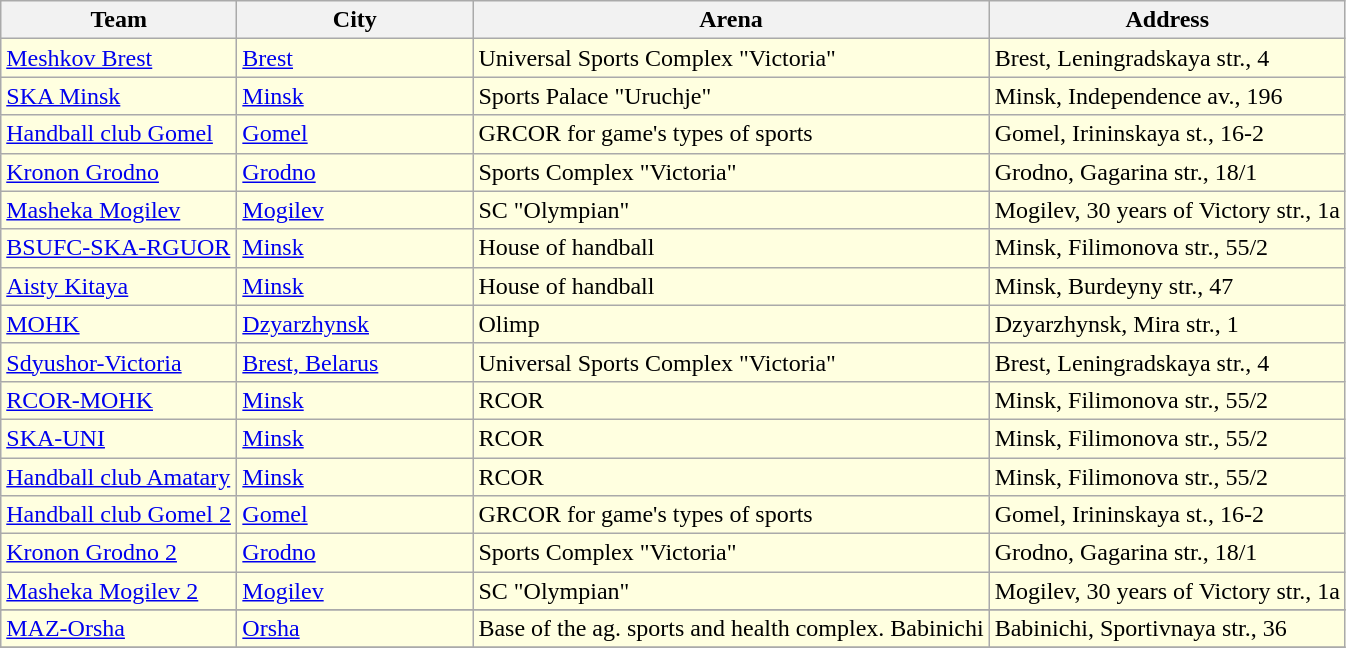<table class="wikitable sortable">
<tr>
<th width=150>Team</th>
<th width=150>City</th>
<th>Arena</th>
<th>Address</th>
</tr>
<tr bgcolor=ffffe0>
<td><a href='#'>Meshkov Brest</a></td>
<td><a href='#'>Brest</a></td>
<td>Universal Sports Complex "Victoria"</td>
<td>Brest, Leningradskaya str., 4</td>
</tr>
<tr bgcolor=ffffe0>
<td><a href='#'>SKA Minsk</a></td>
<td><a href='#'>Minsk</a></td>
<td>Sports Palace "Uruchje"</td>
<td>Minsk, Independence av., 196</td>
</tr>
<tr bgcolor=ffffe0>
<td><a href='#'>Handball club Gomel</a></td>
<td><a href='#'>Gomel</a></td>
<td>GRCOR for game's types of sports</td>
<td>Gomel, Irininskaya st., 16-2</td>
</tr>
<tr bgcolor=ffffe0>
<td><a href='#'>Kronon Grodno</a></td>
<td><a href='#'>Grodno</a></td>
<td>Sports Complex "Victoria"</td>
<td>Grodno, Gagarina str., 18/1</td>
</tr>
<tr bgcolor=ffffe0>
<td><a href='#'>Masheka Mogilev</a></td>
<td><a href='#'>Mogilev</a></td>
<td>SC "Olympian"</td>
<td>Mogilev, 30 years of Victory str., 1a</td>
</tr>
<tr bgcolor=ffffe0>
<td><a href='#'>BSUFC-SKA-RGUOR</a></td>
<td><a href='#'>Minsk</a></td>
<td>House of handball</td>
<td>Minsk, Filimonova str., 55/2</td>
</tr>
<tr bgcolor=ffffe0>
<td><a href='#'>Aisty Kitaya</a></td>
<td><a href='#'>Minsk</a></td>
<td>House of handball</td>
<td>Minsk, Burdeyny str., 47</td>
</tr>
<tr bgcolor=ffffe0>
<td><a href='#'>MOHK</a></td>
<td><a href='#'>Dzyarzhynsk</a></td>
<td>Olimp</td>
<td>Dzyarzhynsk, Mira str., 1</td>
</tr>
<tr bgcolor=ffffe0>
<td><a href='#'>Sdyushor-Victoria</a></td>
<td><a href='#'>Brest, Belarus</a></td>
<td>Universal Sports Complex "Victoria"</td>
<td>Brest, Leningradskaya str., 4</td>
</tr>
<tr bgcolor=ffffe0>
<td><a href='#'>RCOR-MOHK</a></td>
<td><a href='#'>Minsk</a></td>
<td>RCOR</td>
<td>Minsk, Filimonova str., 55/2</td>
</tr>
<tr bgcolor=ffffe0>
<td><a href='#'>SKA-UNI</a></td>
<td><a href='#'>Minsk</a></td>
<td>RCOR</td>
<td>Minsk, Filimonova str., 55/2</td>
</tr>
<tr bgcolor=ffffe0>
<td><a href='#'>Handball club Amatary</a></td>
<td><a href='#'>Minsk</a></td>
<td>RCOR</td>
<td>Minsk, Filimonova str., 55/2</td>
</tr>
<tr bgcolor=ffffe0>
<td><a href='#'>Handball club Gomel 2</a></td>
<td><a href='#'>Gomel</a></td>
<td>GRCOR for game's types of sports</td>
<td>Gomel, Irininskaya st., 16-2</td>
</tr>
<tr bgcolor=ffffe0>
<td><a href='#'>Kronon Grodno 2</a></td>
<td><a href='#'>Grodno</a></td>
<td>Sports Complex "Victoria"</td>
<td>Grodno, Gagarina str., 18/1</td>
</tr>
<tr bgcolor=ffffe0>
<td><a href='#'>Masheka Mogilev 2</a></td>
<td><a href='#'>Mogilev</a></td>
<td>SC "Olympian"</td>
<td>Mogilev, 30 years of Victory str., 1a</td>
</tr>
<tr bgcolor=ffffe0>
</tr>
<tr bgcolor=ffffe0>
<td><a href='#'>MAZ-Orsha</a></td>
<td><a href='#'>Orsha</a></td>
<td>Base of the ag. sports and health complex. Babinichi</td>
<td>Babinichi, Sportivnaya str., 36</td>
</tr>
<tr>
</tr>
</table>
